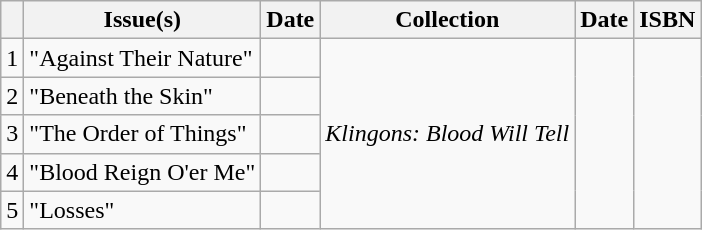<table class="wikitable">
<tr>
<th></th>
<th>Issue(s)</th>
<th>Date</th>
<th>Collection</th>
<th>Date</th>
<th>ISBN</th>
</tr>
<tr>
<td>1</td>
<td>"Against Their Nature"</td>
<td></td>
<td rowspan="5"><em>Klingons: Blood Will Tell</em></td>
<td rowspan="5"></td>
<td rowspan="5"></td>
</tr>
<tr>
<td>2</td>
<td>"Beneath the Skin"</td>
<td></td>
</tr>
<tr>
<td>3</td>
<td>"The Order of Things"</td>
<td></td>
</tr>
<tr>
<td>4</td>
<td>"Blood Reign O'er Me"</td>
<td></td>
</tr>
<tr>
<td>5</td>
<td>"Losses"</td>
<td></td>
</tr>
</table>
